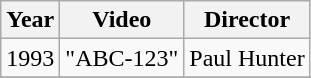<table class="wikitable">
<tr>
<th>Year</th>
<th>Video</th>
<th>Director</th>
</tr>
<tr>
<td>1993</td>
<td>"ABC-123"</td>
<td>Paul Hunter</td>
</tr>
<tr>
</tr>
</table>
